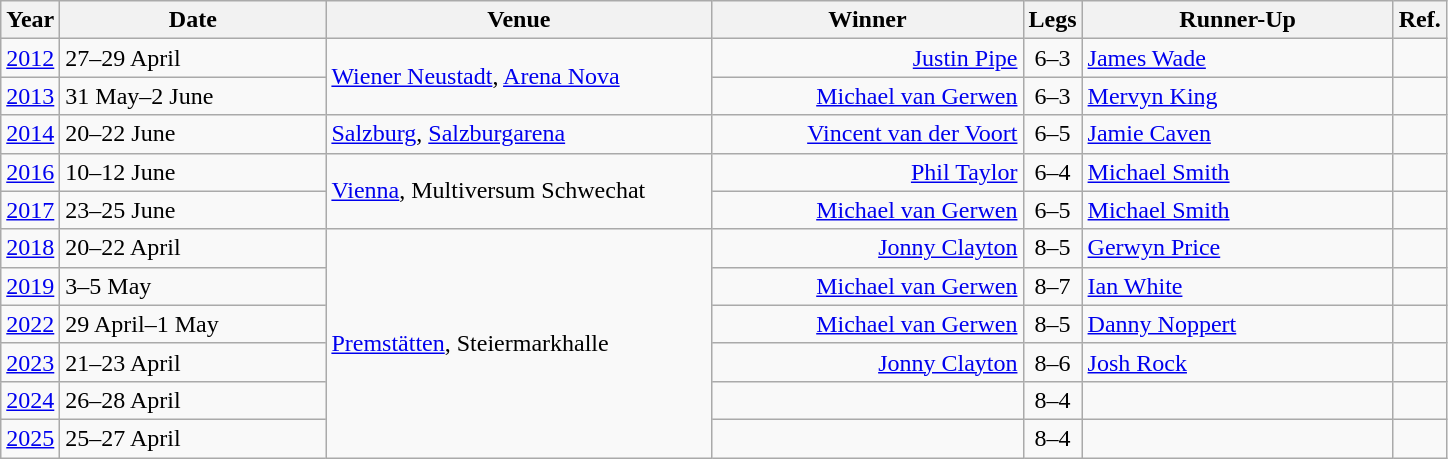<table class="wikitable">
<tr>
<th>Year</th>
<th style=width:170px>Date</th>
<th style=width:250px>Venue</th>
<th style=width:200px>Winner</th>
<th>Legs</th>
<th style=width:200px>Runner-Up</th>
<th>Ref.</th>
</tr>
<tr>
<td align=center><a href='#'>2012</a></td>
<td>27–29 April</td>
<td rowspan=2> <a href='#'>Wiener Neustadt</a>, <a href='#'>Arena Nova</a></td>
<td align=right><a href='#'>Justin Pipe</a> </td>
<td align=center>6–3</td>
<td> <a href='#'>James Wade</a></td>
<td align="center"></td>
</tr>
<tr>
<td align=center><a href='#'>2013</a></td>
<td align=left>31 May–2 June</td>
<td align=right><a href='#'>Michael van Gerwen</a> </td>
<td align=center>6–3</td>
<td> <a href='#'>Mervyn King</a></td>
<td align="center"></td>
</tr>
<tr>
<td align=center><a href='#'>2014</a></td>
<td align=left>20–22 June</td>
<td> <a href='#'>Salzburg</a>, <a href='#'>Salzburgarena</a></td>
<td align=right><a href='#'>Vincent van der Voort</a> </td>
<td align=center>6–5</td>
<td> <a href='#'>Jamie Caven</a></td>
<td align="center"></td>
</tr>
<tr>
<td align=center><a href='#'>2016</a></td>
<td align=left>10–12 June</td>
<td rowspan=2> <a href='#'>Vienna</a>, Multiversum Schwechat</td>
<td align=right><a href='#'>Phil Taylor</a> </td>
<td align=center>6–4</td>
<td> <a href='#'>Michael Smith</a></td>
<td align="center"></td>
</tr>
<tr>
<td align=center><a href='#'>2017</a></td>
<td align=left>23–25 June</td>
<td align=right><a href='#'>Michael van Gerwen</a> </td>
<td align=center>6–5</td>
<td> <a href='#'>Michael Smith</a></td>
<td align="center"></td>
</tr>
<tr>
<td align=center><a href='#'>2018</a></td>
<td align=left>20–22 April</td>
<td rowspan=6> <a href='#'>Premstätten</a>, Steiermarkhalle</td>
<td align=right><a href='#'>Jonny Clayton</a> </td>
<td align=center>8–5</td>
<td> <a href='#'>Gerwyn Price</a></td>
<td align="center"></td>
</tr>
<tr>
<td align=center><a href='#'>2019</a></td>
<td align=left>3–5 May</td>
<td align=right><a href='#'>Michael van Gerwen</a> </td>
<td align=center>8–7</td>
<td> <a href='#'>Ian White</a></td>
<td align="center"></td>
</tr>
<tr>
<td align=center><a href='#'>2022</a></td>
<td align=left>29 April–1 May</td>
<td align=right><a href='#'>Michael van Gerwen</a> </td>
<td align=center>8–5</td>
<td> <a href='#'>Danny Noppert</a></td>
<td align="center"></td>
</tr>
<tr>
<td align=center><a href='#'>2023</a></td>
<td align=left>21–23 April</td>
<td align=right><a href='#'>Jonny Clayton</a> </td>
<td align=center>8–6</td>
<td> <a href='#'>Josh Rock</a></td>
<td align="center"></td>
</tr>
<tr>
<td align=center><a href='#'>2024</a></td>
<td align=left>26–28 April</td>
<td align=right></td>
<td align=center>8–4</td>
<td></td>
<td align="center"></td>
</tr>
<tr>
<td align=center><a href='#'>2025</a></td>
<td align=left>25–27 April</td>
<td align=right></td>
<td align=center>8–4</td>
<td></td>
<td align="center"></td>
</tr>
</table>
